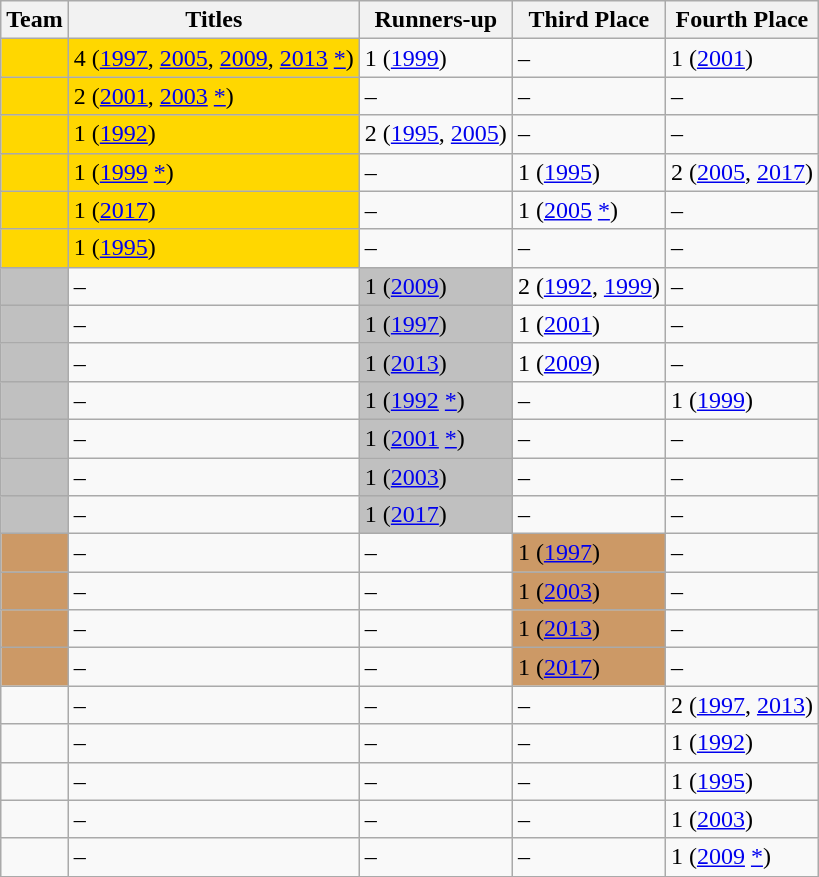<table class="wikitable">
<tr>
<th>Team</th>
<th>Titles</th>
<th>Runners-up</th>
<th>Third Place</th>
<th>Fourth Place</th>
</tr>
<tr>
<td style="background: gold"></td>
<td style="background: gold">4 (<a href='#'>1997</a>, <a href='#'>2005</a>, <a href='#'>2009</a>, <a href='#'>2013</a> <a href='#'>*</a>)</td>
<td>1 (<a href='#'>1999</a>)</td>
<td>–</td>
<td>1 (<a href='#'>2001</a>)</td>
</tr>
<tr>
<td style="background: gold"></td>
<td style="background: gold">2 (<a href='#'>2001</a>, <a href='#'>2003</a> <a href='#'>*</a>)</td>
<td>–</td>
<td>–</td>
<td>–</td>
</tr>
<tr>
<td style="background: gold"></td>
<td style="background: gold">1 (<a href='#'>1992</a>)</td>
<td>2 (<a href='#'>1995</a>, <a href='#'>2005</a>)</td>
<td>–</td>
<td>–</td>
</tr>
<tr>
<td style="background: gold"></td>
<td style="background: gold">1 (<a href='#'>1999</a> <a href='#'>*</a>)</td>
<td>–</td>
<td style="background: Bronz">1 (<a href='#'>1995</a>)</td>
<td>2 (<a href='#'>2005</a>, <a href='#'>2017</a>)</td>
</tr>
<tr>
<td style="background: gold"></td>
<td style="background: gold">1 (<a href='#'>2017</a>)</td>
<td>–</td>
<td style="background: Bronze">1 (<a href='#'>2005</a> <a href='#'>*</a>)</td>
<td>–</td>
</tr>
<tr>
<td style="background: gold"></td>
<td style="background: gold"P>1 (<a href='#'>1995</a>)</td>
<td>–</td>
<td>–</td>
<td>–</td>
</tr>
<tr>
<td style="background: silver"></td>
<td>–</td>
<td style="background: silver">1 (<a href='#'>2009</a>)</td>
<td>2 (<a href='#'>1992</a>, <a href='#'>1999</a>)</td>
<td>–</td>
</tr>
<tr>
<td style="background: silver"></td>
<td>–</td>
<td style="background: silver">1 (<a href='#'>1997</a>)</td>
<td>1 (<a href='#'>2001</a>)</td>
<td>–</td>
</tr>
<tr>
<td style="background: silver"></td>
<td>–</td>
<td style="background: silver">1 (<a href='#'>2013</a>)</td>
<td>1 (<a href='#'>2009</a>)</td>
<td>–</td>
</tr>
<tr>
<td style="background: silver"></td>
<td>–</td>
<td style="background: silver">1 (<a href='#'>1992</a> <a href='#'>*</a>)</td>
<td>–</td>
<td>1 (<a href='#'>1999</a>)</td>
</tr>
<tr>
<td style="background: silver"></td>
<td>–</td>
<td style="background: silver">1 (<a href='#'>2001</a> <a href='#'>*</a>)</td>
<td>–</td>
<td>–</td>
</tr>
<tr>
<td style="background: silver"></td>
<td>–</td>
<td style="background: silver">1 (<a href='#'>2003</a>)</td>
<td>–</td>
<td>–</td>
</tr>
<tr>
<td style="background: silver"></td>
<td>–</td>
<td style="background: silver">1 (<a href='#'>2017</a>)</td>
<td>–</td>
<td>–</td>
</tr>
<tr>
<td style="background: #c96"></td>
<td>–</td>
<td>–</td>
<td style="background: #c96">1 (<a href='#'>1997</a>)</td>
<td>–</td>
</tr>
<tr>
<td style="background: #c96"></td>
<td>–</td>
<td>–</td>
<td style="background: #c96">1 (<a href='#'>2003</a>)</td>
<td>–</td>
</tr>
<tr>
<td style="background: #c96"></td>
<td>–</td>
<td>–</td>
<td style="background: #c96">1 (<a href='#'>2013</a>)</td>
<td>–</td>
</tr>
<tr>
<td style="background: #c96"></td>
<td>–</td>
<td>–</td>
<td style="background: #c96">1 (<a href='#'>2017</a>)</td>
<td>–</td>
</tr>
<tr>
<td></td>
<td>–</td>
<td>–</td>
<td>–</td>
<td>2 (<a href='#'>1997</a>, <a href='#'>2013</a>)</td>
</tr>
<tr>
<td></td>
<td>–</td>
<td>–</td>
<td>–</td>
<td>1 (<a href='#'>1992</a>)</td>
</tr>
<tr>
<td></td>
<td>–</td>
<td>–</td>
<td>–</td>
<td>1 (<a href='#'>1995</a>)</td>
</tr>
<tr>
<td></td>
<td>–</td>
<td>–</td>
<td>–</td>
<td>1 (<a href='#'>2003</a>)</td>
</tr>
<tr>
<td></td>
<td>–</td>
<td>–</td>
<td>–</td>
<td>1 (<a href='#'>2009</a> <a href='#'>*</a>)</td>
</tr>
</table>
